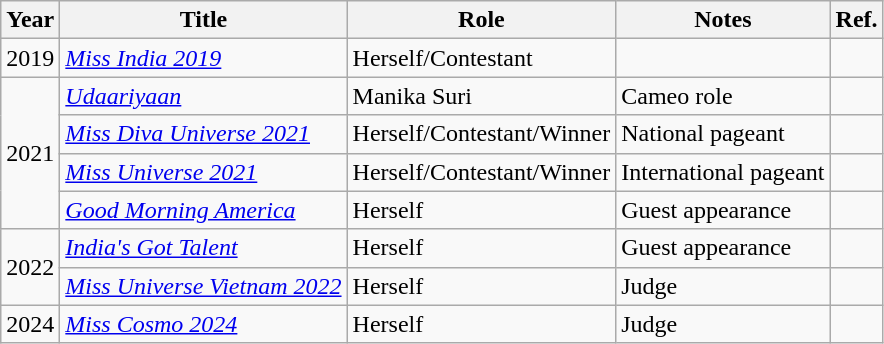<table class="wikitable">
<tr>
<th>Year</th>
<th>Title</th>
<th>Role</th>
<th>Notes</th>
<th>Ref.</th>
</tr>
<tr>
<td>2019</td>
<td><em><a href='#'>Miss India 2019</a></em></td>
<td>Herself/Contestant</td>
<td></td>
<td></td>
</tr>
<tr>
<td rowspan="4">2021</td>
<td><em><a href='#'>Udaariyaan</a></em></td>
<td>Manika Suri</td>
<td>Cameo role</td>
<td></td>
</tr>
<tr>
<td><em><a href='#'>Miss Diva Universe 2021</a></em></td>
<td>Herself/Contestant/Winner</td>
<td>National pageant</td>
<td></td>
</tr>
<tr>
<td><em><a href='#'>Miss Universe 2021</a></em></td>
<td>Herself/Contestant/Winner</td>
<td>International pageant</td>
<td></td>
</tr>
<tr>
<td><em><a href='#'>Good Morning America</a></em></td>
<td>Herself</td>
<td>Guest appearance</td>
<td></td>
</tr>
<tr>
<td rowspan="2">2022</td>
<td><em><a href='#'>India's Got Talent</a></em></td>
<td>Herself</td>
<td>Guest appearance</td>
<td></td>
</tr>
<tr>
<td><em><a href='#'>Miss Universe Vietnam 2022</a></em></td>
<td>Herself</td>
<td>Judge</td>
<td></td>
</tr>
<tr>
<td>2024</td>
<td><em><a href='#'>Miss Cosmo 2024</a></em></td>
<td>Herself</td>
<td>Judge</td>
<td></td>
</tr>
</table>
